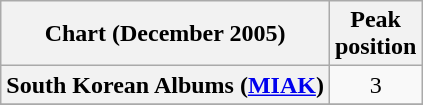<table class="wikitable plainrowheaders" style="text-align:center">
<tr>
<th scope="col">Chart (December 2005)</th>
<th scope="col">Peak<br>position</th>
</tr>
<tr>
<th scope="row">South Korean Albums (<a href='#'>MIAK</a>)</th>
<td>3</td>
</tr>
<tr>
</tr>
</table>
